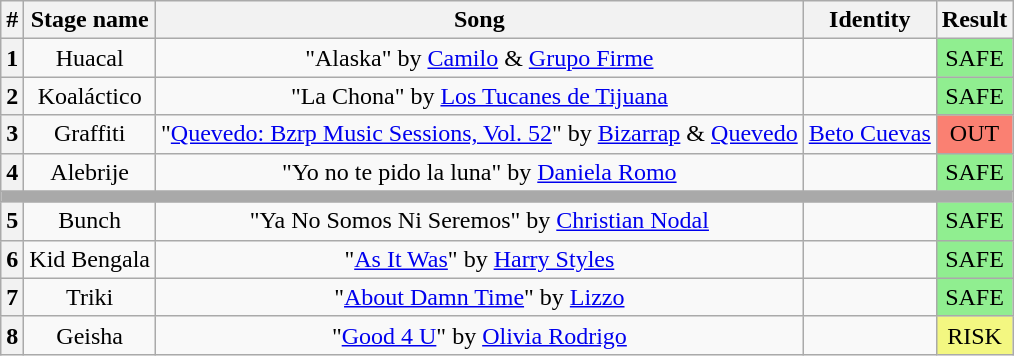<table class="wikitable plainrowheaders" style="text-align: center;">
<tr>
<th>#</th>
<th>Stage name</th>
<th>Song</th>
<th>Identity</th>
<th>Result</th>
</tr>
<tr>
<th>1</th>
<td>Huacal</td>
<td>"Alaska" by <a href='#'>Camilo</a> & <a href='#'>Grupo Firme</a></td>
<td></td>
<td bgcolor=lightgreen>SAFE</td>
</tr>
<tr>
<th>2</th>
<td>Koaláctico</td>
<td>"La Chona" by <a href='#'>Los Tucanes de Tijuana</a></td>
<td></td>
<td bgcolor=lightgreen>SAFE</td>
</tr>
<tr>
<th>3</th>
<td>Graffiti</td>
<td>"<a href='#'>Quevedo: Bzrp Music Sessions, Vol. 52</a>" by <a href='#'>Bizarrap</a> & <a href='#'>Quevedo</a></td>
<td><a href='#'>Beto Cuevas</a></td>
<td bgcolor=salmon>OUT</td>
</tr>
<tr>
<th>4</th>
<td>Alebrije</td>
<td>"Yo no te pido la luna" by <a href='#'>Daniela Romo</a></td>
<td></td>
<td bgcolor=lightgreen>SAFE</td>
</tr>
<tr>
<td colspan="5" style="background:darkgray"></td>
</tr>
<tr>
<th>5</th>
<td>Bunch</td>
<td>"Ya No Somos Ni Seremos" by <a href='#'>Christian Nodal</a></td>
<td></td>
<td bgcolor=lightgreen>SAFE</td>
</tr>
<tr>
<th>6</th>
<td>Kid Bengala</td>
<td>"<a href='#'>As It Was</a>" by <a href='#'>Harry Styles</a></td>
<td></td>
<td bgcolor=lightgreen>SAFE</td>
</tr>
<tr>
<th>7</th>
<td>Triki</td>
<td>"<a href='#'>About Damn Time</a>" by <a href='#'>Lizzo</a></td>
<td></td>
<td bgcolor=lightgreen>SAFE</td>
</tr>
<tr>
<th>8</th>
<td>Geisha</td>
<td>"<a href='#'>Good 4 U</a>" by <a href='#'>Olivia Rodrigo</a></td>
<td></td>
<td bgcolor="#F3F781">RISK</td>
</tr>
</table>
